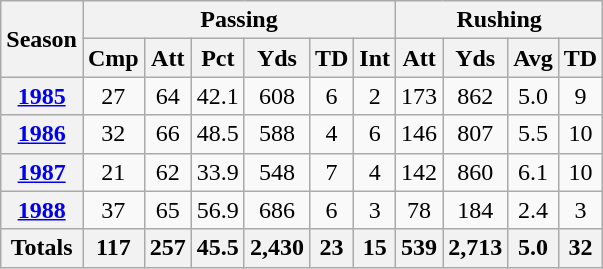<table class=wikitable style="text-align:center;">
<tr>
<th rowspan="2">Season</th>
<th colspan="6">Passing</th>
<th colspan="4">Rushing</th>
</tr>
<tr>
<th>Cmp</th>
<th>Att</th>
<th>Pct</th>
<th>Yds</th>
<th>TD</th>
<th>Int</th>
<th>Att</th>
<th>Yds</th>
<th>Avg</th>
<th>TD</th>
</tr>
<tr>
<th><a href='#'>1985</a></th>
<td>27</td>
<td>64</td>
<td>42.1</td>
<td>608</td>
<td>6</td>
<td>2</td>
<td>173</td>
<td>862</td>
<td>5.0</td>
<td>9</td>
</tr>
<tr>
<th><a href='#'>1986</a></th>
<td>32</td>
<td>66</td>
<td>48.5</td>
<td>588</td>
<td>4</td>
<td>6</td>
<td>146</td>
<td>807</td>
<td>5.5</td>
<td>10</td>
</tr>
<tr>
<th><a href='#'>1987</a></th>
<td>21</td>
<td>62</td>
<td>33.9</td>
<td>548</td>
<td>7</td>
<td>4</td>
<td>142</td>
<td>860</td>
<td>6.1</td>
<td>10</td>
</tr>
<tr>
<th><a href='#'>1988</a></th>
<td>37</td>
<td>65</td>
<td>56.9</td>
<td>686</td>
<td>6</td>
<td>3</td>
<td>78</td>
<td>184</td>
<td>2.4</td>
<td>3</td>
</tr>
<tr>
<th>Totals</th>
<th>117</th>
<th>257</th>
<th>45.5</th>
<th>2,430</th>
<th>23</th>
<th>15</th>
<th>539</th>
<th>2,713</th>
<th>5.0</th>
<th>32</th>
</tr>
</table>
